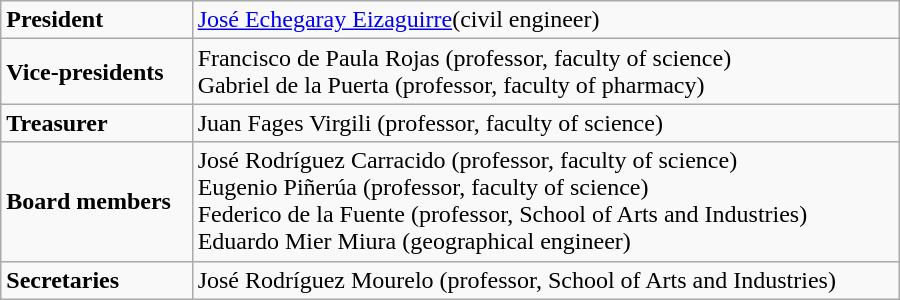<table class="wikitable center" style="width:600px">
<tr>
<td><strong>President</strong></td>
<td><a href='#'>José Echegaray Eizaguirre</a>(civil engineer)</td>
</tr>
<tr>
<td><strong>Vice-presidents</strong></td>
<td>Francisco de Paula Rojas (professor, faculty of science)<br>Gabriel de la Puerta (professor, faculty of pharmacy)</td>
</tr>
<tr>
<td><strong>Treasurer</strong></td>
<td>Juan Fages Virgili (professor, faculty of science)</td>
</tr>
<tr>
<td><strong>Board members</strong></td>
<td>José Rodríguez Carracido (professor, faculty of science)<br>Eugenio Piñerúa (professor, faculty of science)<br>Federico de la Fuente (professor, School of Arts and Industries)<br>Eduardo Mier Miura (geographical engineer)</td>
</tr>
<tr>
<td><strong>Secretaries</strong></td>
<td>José Rodríguez Mourelo (professor, School of Arts and Industries)</td>
</tr>
</table>
